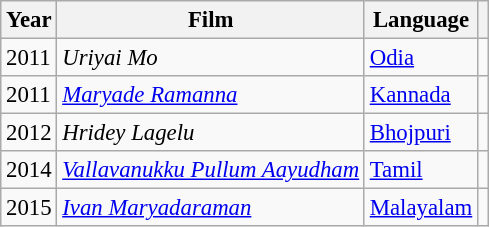<table class="wikitable sortable" style="font-size:95%;">
<tr>
<th>Year</th>
<th>Film</th>
<th>Language</th>
<th></th>
</tr>
<tr>
<td>2011</td>
<td><em>Uriyai Mo</em></td>
<td><a href='#'>Odia</a></td>
<td></td>
</tr>
<tr>
<td>2011</td>
<td><em><a href='#'>Maryade Ramanna</a></em></td>
<td><a href='#'>Kannada</a></td>
<td></td>
</tr>
<tr>
<td>2012</td>
<td><em>Hridey Lagelu</em></td>
<td><a href='#'>Bhojpuri</a></td>
<td></td>
</tr>
<tr>
<td>2014</td>
<td><em><a href='#'>Vallavanukku Pullum Aayudham</a></em></td>
<td><a href='#'>Tamil</a></td>
<td></td>
</tr>
<tr>
<td>2015</td>
<td><em><a href='#'>Ivan Maryadaraman</a></em></td>
<td><a href='#'>Malayalam</a></td>
<td></td>
</tr>
</table>
